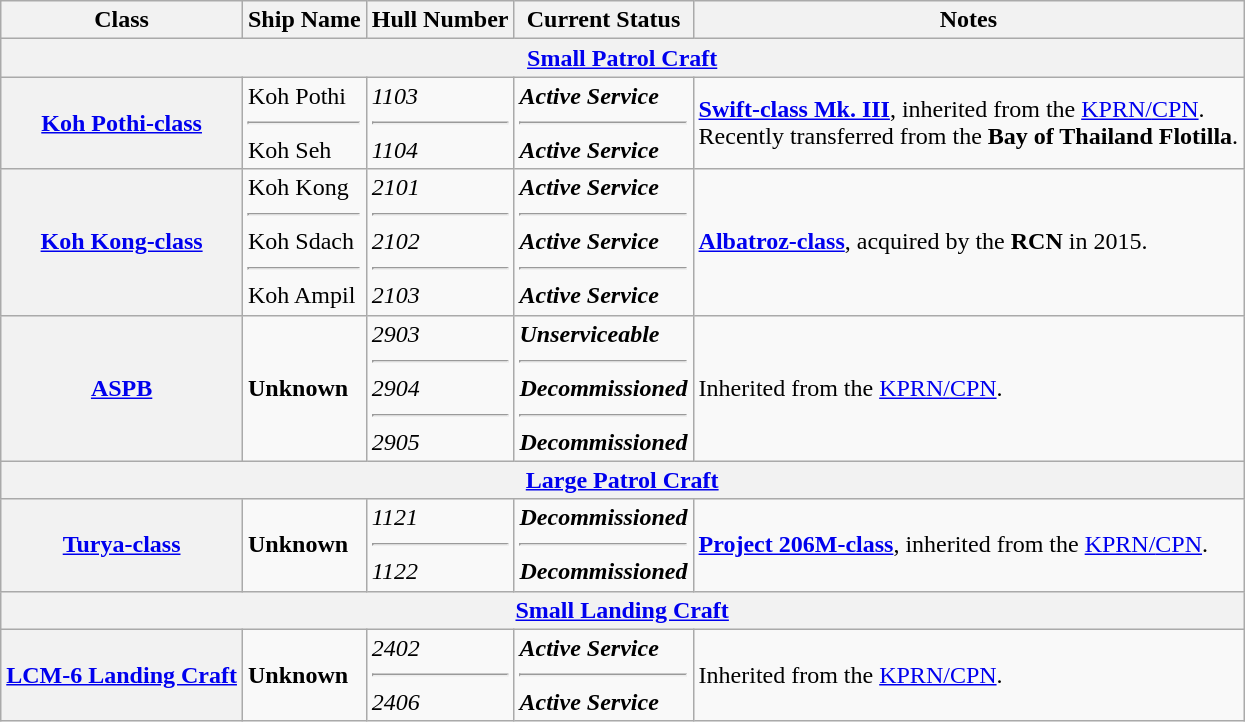<table class="wikitable">
<tr>
<th scope="col">Class</th>
<th scope="col">Ship Name</th>
<th scope="col">Hull Number</th>
<th>Current Status</th>
<th scope="col">Notes</th>
</tr>
<tr>
<th colspan="5"><a href='#'>Small Patrol Craft</a></th>
</tr>
<tr>
<th><a href='#'>Koh Pothi-class</a></th>
<td>Koh Pothi<hr> Koh Seh</td>
<td><em>1103</em><hr> <em>1104</em></td>
<td><strong><em>Active Service</em></strong><hr> <strong><em>Active Service</em></strong></td>
<td><a href='#'><strong>Swift-class Mk. III</strong></a>, inherited from the <a href='#'>KPRN/</a><a href='#'>CPN</a>.<br>Recently transferred from the <strong>Bay of Thailand Flotilla</strong>.</td>
</tr>
<tr>
<th scope="row"><a href='#'>Koh Kong-class</a></th>
<td>Koh Kong<hr> Koh Sdach<hr> Koh Ampil</td>
<td><em>2101</em><hr> <em>2102</em><hr> <em>2103</em></td>
<td><strong><em>Active Service</em></strong><hr> <strong><em>Active Service</em></strong><hr> <strong><em>Active Service</em></strong></td>
<td><a href='#'><strong>Albatroz-class</strong></a>, acquired by the <strong>RCN</strong> in 2015.</td>
</tr>
<tr>
<th scope="row"><a href='#'>ASPB</a></th>
<td><strong>Unknown</strong></td>
<td><em>2903</em><hr> <em>2904</em><hr> <em>2905</em></td>
<td><strong><em>Unserviceable</em></strong><hr> <strong><em>Decommissioned</em></strong><hr> <strong><em>Decommissioned</em></strong></td>
<td>Inherited from the <a href='#'>KPRN/</a><a href='#'>CPN</a>.</td>
</tr>
<tr>
<th colspan="5"><a href='#'>Large Patrol Craft</a></th>
</tr>
<tr>
<th scope="row"><a href='#'>Turya-class</a></th>
<td><strong>Unknown</strong></td>
<td><em>1121</em> <hr> <em>1122</em></td>
<td><strong><em>Decommissioned</em></strong><hr> <strong><em>Decommissioned</em></strong></td>
<td><a href='#'><strong>Project 206M-class</strong></a>, inherited from the <a href='#'>KPRN/</a><a href='#'>CPN</a>.</td>
</tr>
<tr>
<th colspan="5"><a href='#'>Small Landing Craft</a></th>
</tr>
<tr>
<th scope="row"><a href='#'>LCM-6 Landing Craft</a></th>
<td><strong>Unknown</strong></td>
<td><em>2402</em><hr> <em>2406</em></td>
<td><strong><em>Active Service</em></strong><hr> <strong><em>Active Service</em></strong></td>
<td>Inherited from the <a href='#'>KPRN/CPN</a>.</td>
</tr>
</table>
